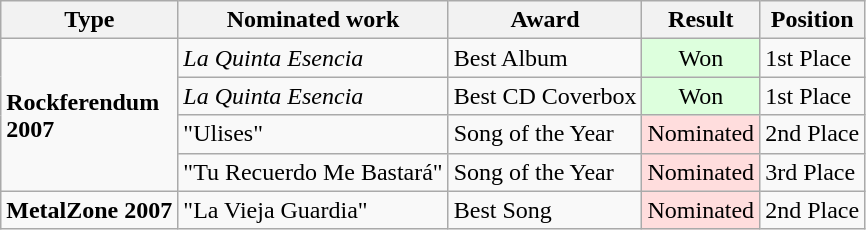<table class="wikitable">
<tr>
<th>Type</th>
<th>Nominated work</th>
<th>Award</th>
<th>Result</th>
<th>Position</th>
</tr>
<tr>
<td rowspan="4"><strong>Rockferendum<br>2007</strong></td>
<td><em>La Quinta Esencia</em></td>
<td>Best Album</td>
<td align="center" style="background: #ddffdd">Won</td>
<td>1st Place</td>
</tr>
<tr>
<td><em>La Quinta Esencia</em></td>
<td>Best CD Coverbox</td>
<td align="center" style="background: #ddffdd">Won</td>
<td>1st Place</td>
</tr>
<tr>
<td>"Ulises"</td>
<td>Song of the Year</td>
<td align="center" style="background: #ffdddd">Nominated</td>
<td>2nd Place</td>
</tr>
<tr>
<td>"Tu Recuerdo Me Bastará"</td>
<td>Song of the Year</td>
<td align="center" style="background: #ffdddd">Nominated</td>
<td>3rd Place</td>
</tr>
<tr>
<td rowspan="1"><strong>MetalZone 2007</strong></td>
<td>"La Vieja Guardia"</td>
<td>Best Song</td>
<td align="center" style="background: #ffdddd">Nominated</td>
<td>2nd Place</td>
</tr>
</table>
